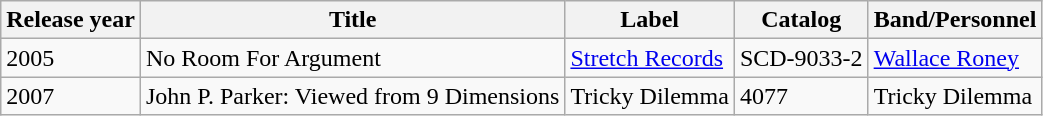<table class="wikitable sortable">
<tr>
<th>Release year</th>
<th>Title</th>
<th>Label</th>
<th>Catalog</th>
<th>Band/Personnel</th>
</tr>
<tr>
<td>2005</td>
<td>No Room For Argument</td>
<td><a href='#'>Stretch Records</a></td>
<td>SCD-9033-2</td>
<td><a href='#'>Wallace Roney</a></td>
</tr>
<tr>
<td>2007</td>
<td>John P. Parker: Viewed from 9 Dimensions</td>
<td>Tricky Dilemma</td>
<td>4077</td>
<td>Tricky Dilemma</td>
</tr>
</table>
